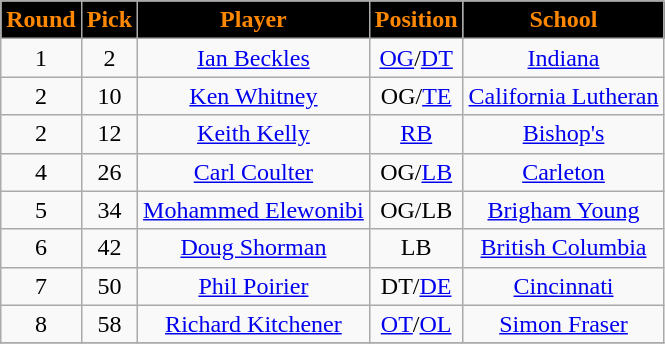<table class="wikitable sortable">
<tr>
<th style="background:black;color:#FF8800;">Round</th>
<th style="background:black;color:#FF8800;">Pick</th>
<th style="background:black;color:#FF8800;">Player</th>
<th style="background:black;color:#FF8800;">Position</th>
<th style="background:black;color:#FF8800;">School</th>
</tr>
<tr align="center">
<td align=center>1</td>
<td>2</td>
<td><a href='#'>Ian Beckles</a></td>
<td><a href='#'>OG</a>/<a href='#'>DT</a></td>
<td><a href='#'>Indiana</a></td>
</tr>
<tr align="center">
<td align=center>2</td>
<td>10</td>
<td><a href='#'>Ken Whitney</a></td>
<td>OG/<a href='#'>TE</a></td>
<td><a href='#'>California Lutheran</a></td>
</tr>
<tr align="center">
<td align=center>2</td>
<td>12</td>
<td><a href='#'>Keith Kelly</a></td>
<td><a href='#'>RB</a></td>
<td><a href='#'>Bishop's</a></td>
</tr>
<tr align="center">
<td align=center>4</td>
<td>26</td>
<td><a href='#'>Carl Coulter</a></td>
<td>OG/<a href='#'>LB</a></td>
<td><a href='#'>Carleton</a></td>
</tr>
<tr align="center">
<td align=center>5</td>
<td>34</td>
<td><a href='#'>Mohammed Elewonibi</a></td>
<td>OG/LB</td>
<td><a href='#'>Brigham Young</a></td>
</tr>
<tr align="center">
<td align=center>6</td>
<td>42</td>
<td><a href='#'>Doug Shorman</a></td>
<td>LB</td>
<td><a href='#'>British Columbia</a></td>
</tr>
<tr align="center">
<td align=center>7</td>
<td>50</td>
<td><a href='#'>Phil Poirier</a></td>
<td>DT/<a href='#'>DE</a></td>
<td><a href='#'>Cincinnati</a></td>
</tr>
<tr align="center">
<td align=center>8</td>
<td>58</td>
<td><a href='#'>Richard Kitchener</a></td>
<td><a href='#'>OT</a>/<a href='#'>OL</a></td>
<td><a href='#'>Simon Fraser</a></td>
</tr>
<tr>
</tr>
</table>
